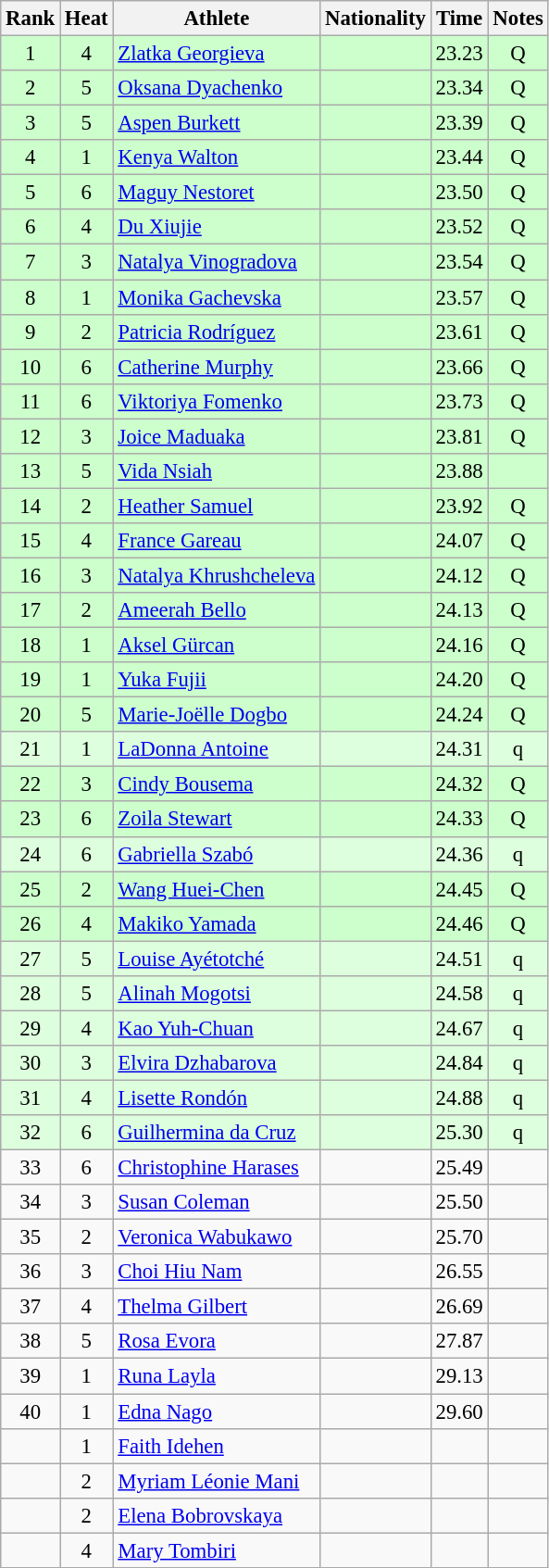<table class="wikitable sortable" style="text-align:center;font-size:95%">
<tr>
<th>Rank</th>
<th>Heat</th>
<th>Athlete</th>
<th>Nationality</th>
<th>Time</th>
<th>Notes</th>
</tr>
<tr bgcolor=ccffcc>
<td>1</td>
<td>4</td>
<td align="left"><a href='#'>Zlatka Georgieva</a></td>
<td align=left></td>
<td>23.23</td>
<td>Q</td>
</tr>
<tr bgcolor=ccffcc>
<td>2</td>
<td>5</td>
<td align="left"><a href='#'>Oksana Dyachenko</a></td>
<td align=left></td>
<td>23.34</td>
<td>Q</td>
</tr>
<tr bgcolor=ccffcc>
<td>3</td>
<td>5</td>
<td align="left"><a href='#'>Aspen Burkett</a></td>
<td align=left></td>
<td>23.39</td>
<td>Q</td>
</tr>
<tr bgcolor=ccffcc>
<td>4</td>
<td>1</td>
<td align="left"><a href='#'>Kenya Walton</a></td>
<td align=left></td>
<td>23.44</td>
<td>Q</td>
</tr>
<tr bgcolor=ccffcc>
<td>5</td>
<td>6</td>
<td align="left"><a href='#'>Maguy Nestoret</a></td>
<td align=left></td>
<td>23.50</td>
<td>Q</td>
</tr>
<tr bgcolor=ccffcc>
<td>6</td>
<td>4</td>
<td align="left"><a href='#'>Du Xiujie</a></td>
<td align=left></td>
<td>23.52</td>
<td>Q</td>
</tr>
<tr bgcolor=ccffcc>
<td>7</td>
<td>3</td>
<td align="left"><a href='#'>Natalya Vinogradova</a></td>
<td align=left></td>
<td>23.54</td>
<td>Q</td>
</tr>
<tr bgcolor=ccffcc>
<td>8</td>
<td>1</td>
<td align="left"><a href='#'>Monika Gachevska</a></td>
<td align=left></td>
<td>23.57</td>
<td>Q</td>
</tr>
<tr bgcolor=ccffcc>
<td>9</td>
<td>2</td>
<td align="left"><a href='#'>Patricia Rodríguez</a></td>
<td align=left></td>
<td>23.61</td>
<td>Q</td>
</tr>
<tr bgcolor=ccffcc>
<td>10</td>
<td>6</td>
<td align="left"><a href='#'>Catherine Murphy</a></td>
<td align=left></td>
<td>23.66</td>
<td>Q</td>
</tr>
<tr bgcolor=ccffcc>
<td>11</td>
<td>6</td>
<td align="left"><a href='#'>Viktoriya Fomenko</a></td>
<td align=left></td>
<td>23.73</td>
<td>Q</td>
</tr>
<tr bgcolor=ccffcc>
<td>12</td>
<td>3</td>
<td align="left"><a href='#'>Joice Maduaka</a></td>
<td align=left></td>
<td>23.81</td>
<td>Q</td>
</tr>
<tr bgcolor=ccffcc>
<td>13</td>
<td>5</td>
<td align="left"><a href='#'>Vida Nsiah</a></td>
<td align=left></td>
<td>23.88</td>
<td></td>
</tr>
<tr bgcolor=ccffcc>
<td>14</td>
<td>2</td>
<td align="left"><a href='#'>Heather Samuel</a></td>
<td align=left></td>
<td>23.92</td>
<td>Q</td>
</tr>
<tr bgcolor=ccffcc>
<td>15</td>
<td>4</td>
<td align="left"><a href='#'>France Gareau</a></td>
<td align=left></td>
<td>24.07</td>
<td>Q</td>
</tr>
<tr bgcolor=ccffcc>
<td>16</td>
<td>3</td>
<td align="left"><a href='#'>Natalya Khrushcheleva</a></td>
<td align=left></td>
<td>24.12</td>
<td>Q</td>
</tr>
<tr bgcolor=ccffcc>
<td>17</td>
<td>2</td>
<td align="left"><a href='#'>Ameerah Bello</a></td>
<td align=left></td>
<td>24.13</td>
<td>Q</td>
</tr>
<tr bgcolor=ccffcc>
<td>18</td>
<td>1</td>
<td align="left"><a href='#'>Aksel Gürcan</a></td>
<td align=left></td>
<td>24.16</td>
<td>Q</td>
</tr>
<tr bgcolor=ccffcc>
<td>19</td>
<td>1</td>
<td align="left"><a href='#'>Yuka Fujii</a></td>
<td align=left></td>
<td>24.20</td>
<td>Q</td>
</tr>
<tr bgcolor=ccffcc>
<td>20</td>
<td>5</td>
<td align="left"><a href='#'>Marie-Joëlle Dogbo</a></td>
<td align=left></td>
<td>24.24</td>
<td>Q</td>
</tr>
<tr bgcolor=ddffdd>
<td>21</td>
<td>1</td>
<td align="left"><a href='#'>LaDonna Antoine</a></td>
<td align=left></td>
<td>24.31</td>
<td>q</td>
</tr>
<tr bgcolor=ccffcc>
<td>22</td>
<td>3</td>
<td align="left"><a href='#'>Cindy Bousema</a></td>
<td align=left></td>
<td>24.32</td>
<td>Q</td>
</tr>
<tr bgcolor=ccffcc>
<td>23</td>
<td>6</td>
<td align="left"><a href='#'>Zoila Stewart</a></td>
<td align=left></td>
<td>24.33</td>
<td>Q</td>
</tr>
<tr bgcolor=ddffdd>
<td>24</td>
<td>6</td>
<td align="left"><a href='#'>Gabriella Szabó</a></td>
<td align=left></td>
<td>24.36</td>
<td>q</td>
</tr>
<tr bgcolor=ccffcc>
<td>25</td>
<td>2</td>
<td align="left"><a href='#'>Wang Huei-Chen</a></td>
<td align=left></td>
<td>24.45</td>
<td>Q</td>
</tr>
<tr bgcolor=ccffcc>
<td>26</td>
<td>4</td>
<td align="left"><a href='#'>Makiko Yamada</a></td>
<td align=left></td>
<td>24.46</td>
<td>Q</td>
</tr>
<tr bgcolor=ddffdd>
<td>27</td>
<td>5</td>
<td align="left"><a href='#'>Louise Ayétotché</a></td>
<td align=left></td>
<td>24.51</td>
<td>q</td>
</tr>
<tr bgcolor=ddffdd>
<td>28</td>
<td>5</td>
<td align="left"><a href='#'>Alinah Mogotsi</a></td>
<td align=left></td>
<td>24.58</td>
<td>q</td>
</tr>
<tr bgcolor=ddffdd>
<td>29</td>
<td>4</td>
<td align="left"><a href='#'>Kao Yuh-Chuan</a></td>
<td align=left></td>
<td>24.67</td>
<td>q</td>
</tr>
<tr bgcolor=ddffdd>
<td>30</td>
<td>3</td>
<td align="left"><a href='#'>Elvira Dzhabarova</a></td>
<td align=left></td>
<td>24.84</td>
<td>q</td>
</tr>
<tr bgcolor=ddffdd>
<td>31</td>
<td>4</td>
<td align="left"><a href='#'>Lisette Rondón</a></td>
<td align=left></td>
<td>24.88</td>
<td>q</td>
</tr>
<tr bgcolor=ddffdd>
<td>32</td>
<td>6</td>
<td align="left"><a href='#'>Guilhermina da Cruz</a></td>
<td align=left></td>
<td>25.30</td>
<td>q</td>
</tr>
<tr>
<td>33</td>
<td>6</td>
<td align="left"><a href='#'>Christophine Harases</a></td>
<td align=left></td>
<td>25.49</td>
<td></td>
</tr>
<tr>
<td>34</td>
<td>3</td>
<td align="left"><a href='#'>Susan Coleman</a></td>
<td align=left></td>
<td>25.50</td>
<td></td>
</tr>
<tr>
<td>35</td>
<td>2</td>
<td align="left"><a href='#'>Veronica Wabukawo</a></td>
<td align=left></td>
<td>25.70</td>
<td></td>
</tr>
<tr>
<td>36</td>
<td>3</td>
<td align="left"><a href='#'>Choi Hiu Nam</a></td>
<td align=left></td>
<td>26.55</td>
<td></td>
</tr>
<tr>
<td>37</td>
<td>4</td>
<td align="left"><a href='#'>Thelma Gilbert</a></td>
<td align=left></td>
<td>26.69</td>
<td></td>
</tr>
<tr>
<td>38</td>
<td>5</td>
<td align="left"><a href='#'>Rosa Evora</a></td>
<td align=left></td>
<td>27.87</td>
<td></td>
</tr>
<tr>
<td>39</td>
<td>1</td>
<td align="left"><a href='#'>Runa Layla</a></td>
<td align=left></td>
<td>29.13</td>
<td></td>
</tr>
<tr>
<td>40</td>
<td>1</td>
<td align="left"><a href='#'>Edna Nago</a></td>
<td align=left></td>
<td>29.60</td>
<td></td>
</tr>
<tr>
<td></td>
<td>1</td>
<td align="left"><a href='#'>Faith Idehen</a></td>
<td align=left></td>
<td></td>
<td></td>
</tr>
<tr>
<td></td>
<td>2</td>
<td align="left"><a href='#'>Myriam Léonie Mani</a></td>
<td align=left></td>
<td></td>
<td></td>
</tr>
<tr>
<td></td>
<td>2</td>
<td align="left"><a href='#'>Elena Bobrovskaya</a></td>
<td align=left></td>
<td></td>
<td></td>
</tr>
<tr>
<td></td>
<td>4</td>
<td align="left"><a href='#'>Mary Tombiri</a></td>
<td align=left></td>
<td></td>
<td></td>
</tr>
</table>
